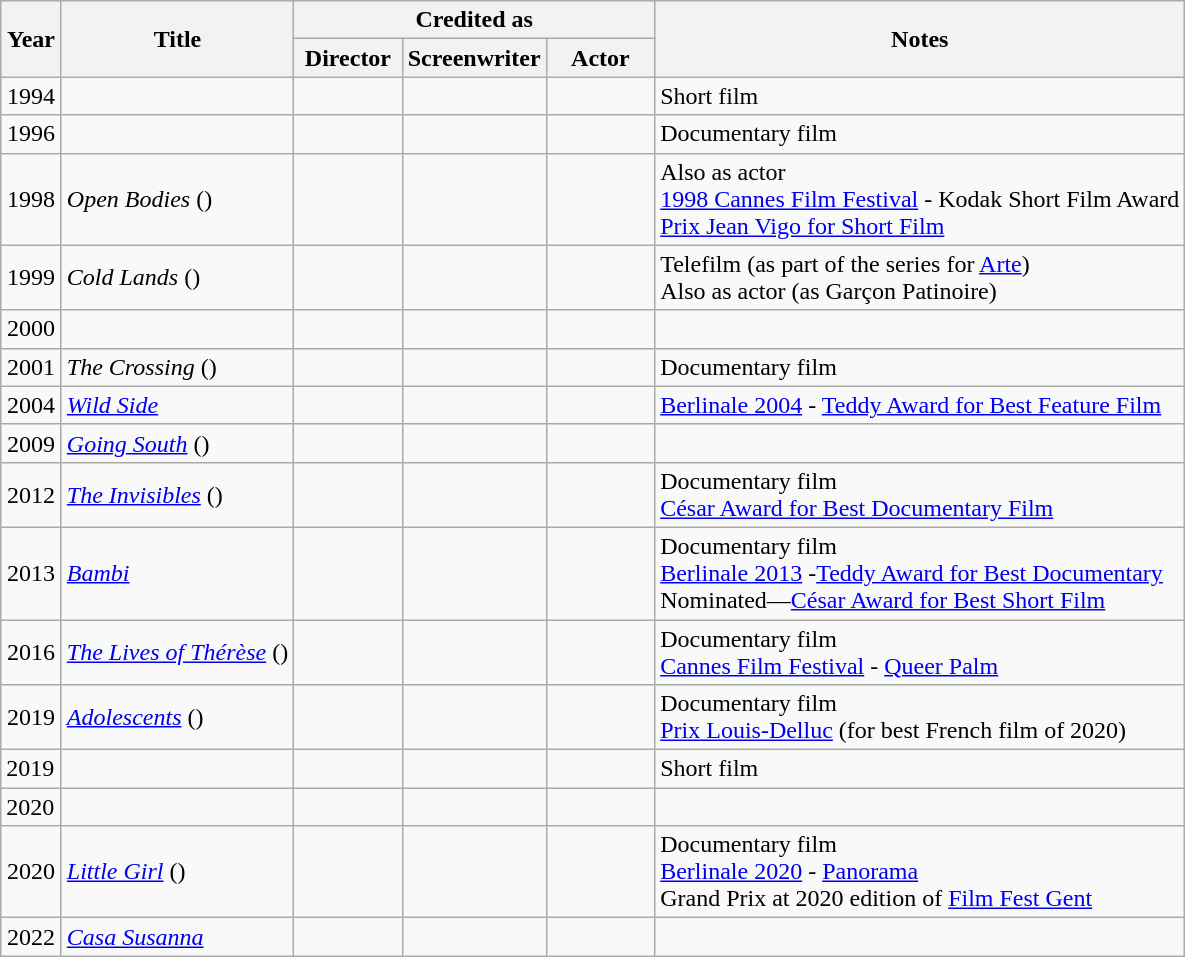<table class="wikitable sortable">
<tr>
<th rowspan=2 width="33">Year</th>
<th rowspan=2>Title</th>
<th colspan="3">Credited as</th>
<th rowspan=2>Notes</th>
</tr>
<tr>
<th width=65>Director</th>
<th width=65>Screenwriter</th>
<th width=65>Actor</th>
</tr>
<tr>
<td align="center">1994</td>
<td align="left"></td>
<td></td>
<td></td>
<td></td>
<td>Short film</td>
</tr>
<tr>
<td align="center">1996</td>
<td align="left"></td>
<td></td>
<td></td>
<td></td>
<td>Documentary film</td>
</tr>
<tr>
<td align="center">1998</td>
<td align="left"><em>Open Bodies</em> ()</td>
<td></td>
<td></td>
<td></td>
<td>Also as actor<br><a href='#'>1998 Cannes Film Festival</a> - Kodak Short Film Award<br><a href='#'>Prix Jean Vigo for Short Film</a></td>
</tr>
<tr>
<td align="center">1999</td>
<td align="left"><em>Cold Lands</em> ()</td>
<td></td>
<td></td>
<td></td>
<td>Telefilm (as part of the  series for <a href='#'>Arte</a>)<br>Also as actor (as Garçon Patinoire)</td>
</tr>
<tr>
<td align="center">2000</td>
<td align="left"></td>
<td></td>
<td></td>
<td></td>
<td></td>
</tr>
<tr>
<td align="center">2001</td>
<td align="left"><em>The Crossing</em> ()</td>
<td></td>
<td></td>
<td></td>
<td>Documentary film</td>
</tr>
<tr>
<td align="center">2004</td>
<td align="left"><em><a href='#'>Wild Side</a></em></td>
<td></td>
<td></td>
<td></td>
<td><a href='#'>Berlinale 2004</a> - <a href='#'>Teddy Award for Best Feature Film</a></td>
</tr>
<tr>
<td align="center">2009</td>
<td align="left"><em><a href='#'>Going South</a></em> ()</td>
<td></td>
<td></td>
<td></td>
<td></td>
</tr>
<tr>
<td align="center">2012</td>
<td align="left"><em><a href='#'>The Invisibles</a></em> ()</td>
<td></td>
<td></td>
<td></td>
<td>Documentary film<br><a href='#'>César Award for Best Documentary Film</a></td>
</tr>
<tr>
<td align="center">2013</td>
<td align="left"><em><a href='#'>Bambi</a></em></td>
<td></td>
<td></td>
<td></td>
<td>Documentary film<br><a href='#'>Berlinale 2013</a> -<a href='#'>Teddy Award for Best Documentary</a><br>Nominated—<a href='#'>César Award for Best Short Film</a></td>
</tr>
<tr>
<td align="center">2016</td>
<td align="left"><em><a href='#'>The Lives of Thérèse</a></em> ()</td>
<td></td>
<td></td>
<td></td>
<td>Documentary film<br><a href='#'>Cannes Film Festival</a> - <a href='#'>Queer Palm</a></td>
</tr>
<tr>
<td align="center">2019</td>
<td align="left"><em><a href='#'>Adolescents</a></em> ()</td>
<td></td>
<td></td>
<td></td>
<td>Documentary film<br><a href='#'>Prix Louis-Delluc</a> (for best French film of 2020)</td>
</tr>
<tr>
<td>2019</td>
<td></td>
<td></td>
<td></td>
<td></td>
<td>Short film</td>
</tr>
<tr>
<td>2020</td>
<td></td>
<td></td>
<td></td>
<td></td>
<td></td>
</tr>
<tr>
<td align="center">2020</td>
<td align="left"><em><a href='#'>Little Girl</a></em> ()</td>
<td></td>
<td></td>
<td></td>
<td>Documentary film<br><a href='#'>Berlinale 2020</a> - <a href='#'>Panorama</a><br>Grand Prix at 2020 edition of <a href='#'>Film Fest Gent</a></td>
</tr>
<tr>
<td align="center">2022</td>
<td align="left"><em><a href='#'>Casa Susanna</a></em></td>
<td></td>
<td></td>
<td></td>
<td></td>
</tr>
</table>
